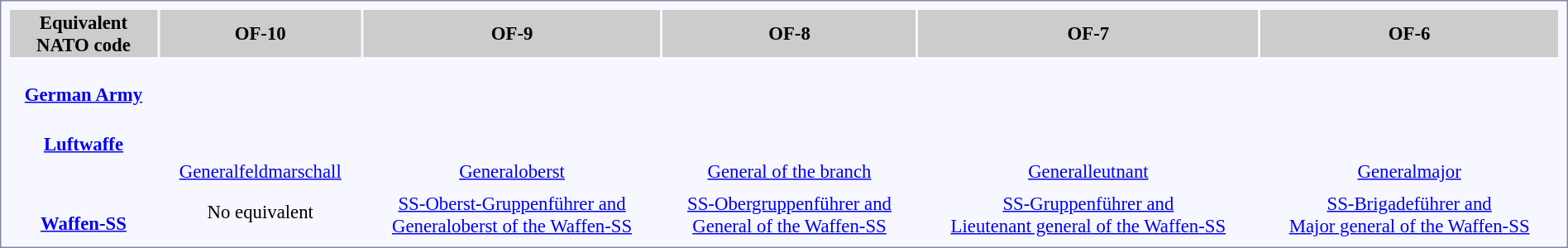<table style="border:1px solid #8888aa; background-color:#f7f8ff; padding:5px; font-size:95%; margin: 0px 12px 12px 0px; width: 100%">
<tr style="background-color:#CCCCCC; width: 100%">
<th>Equivalent<br>NATO code</th>
<th>OF-10</th>
<th>OF-9</th>
<th>OF-8</th>
<th>OF-7</th>
<th>OF-6</th>
</tr>
<tr style="text-align:center;">
<th><br><a href='#'>German Army</a></th>
<td></td>
<td></td>
<td></td>
<td></td>
<td></td>
</tr>
<tr style="text-align:center;">
<th><br><a href='#'>Luftwaffe</a></th>
<td></td>
<td></td>
<td></td>
<td></td>
<td></td>
</tr>
<tr style="text-align:center;">
<td></td>
<td><a href='#'>Generalfeldmarschall</a></td>
<td><a href='#'>Generaloberst</a></td>
<td><a href='#'>General of the branch</a></td>
<td><a href='#'>Generalleutnant</a></td>
<td><a href='#'>Generalmajor</a></td>
</tr>
<tr style="text-align:center;">
<th rowspan=2><br><a href='#'>Waffen-SS</a></th>
<td rowspan=2>No equivalent</td>
<td></td>
<td></td>
<td></td>
<td></td>
</tr>
<tr style="text-align:center;">
<td><a href='#'>SS-Oberst-Gruppenführer and<br>Generaloberst of the Waffen-SS</a></td>
<td><a href='#'>SS-Obergruppenführer and<br>General of the Waffen-SS</a></td>
<td><a href='#'>SS-Gruppenführer and<br>Lieutenant general of the Waffen-SS</a></td>
<td><a href='#'>SS-Brigadeführer and<br>Major general of the Waffen-SS</a></td>
</tr>
</table>
